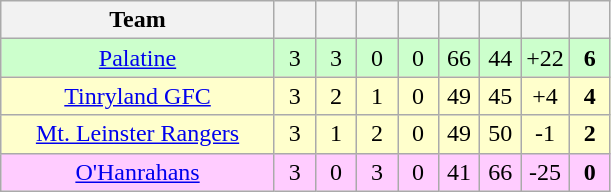<table class="wikitable" style="text-align:center">
<tr>
<th style="width:175px;">Team</th>
<th width="20"></th>
<th width="20"></th>
<th width="20"></th>
<th width="20"></th>
<th width="20"></th>
<th width="20"></th>
<th width="20"></th>
<th width="20"></th>
</tr>
<tr style="background:#cfc;">
<td><a href='#'>Palatine</a></td>
<td>3</td>
<td>3</td>
<td>0</td>
<td>0</td>
<td>66</td>
<td>44</td>
<td>+22</td>
<td><strong>6</strong></td>
</tr>
<tr style="background:#ffc;">
<td><a href='#'>Tinryland GFC</a></td>
<td>3</td>
<td>2</td>
<td>1</td>
<td>0</td>
<td>49</td>
<td>45</td>
<td>+4</td>
<td><strong>4</strong></td>
</tr>
<tr style="background:#ffc;">
<td><a href='#'>Mt. Leinster Rangers</a></td>
<td>3</td>
<td>1</td>
<td>2</td>
<td>0</td>
<td>49</td>
<td>50</td>
<td>-1</td>
<td><strong>2</strong></td>
</tr>
<tr style="background:#fcf;">
<td><a href='#'>O'Hanrahans</a></td>
<td>3</td>
<td>0</td>
<td>3</td>
<td>0</td>
<td>41</td>
<td>66</td>
<td>-25</td>
<td><strong>0</strong></td>
</tr>
</table>
